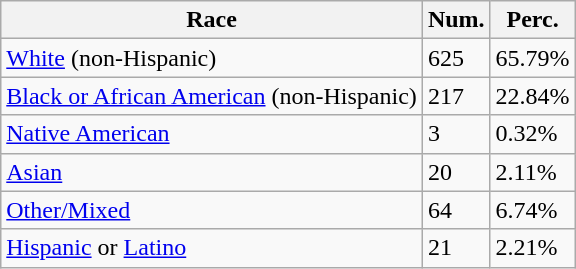<table class="wikitable">
<tr>
<th>Race</th>
<th>Num.</th>
<th>Perc.</th>
</tr>
<tr>
<td><a href='#'>White</a> (non-Hispanic)</td>
<td>625</td>
<td>65.79%</td>
</tr>
<tr>
<td><a href='#'>Black or African American</a> (non-Hispanic)</td>
<td>217</td>
<td>22.84%</td>
</tr>
<tr>
<td><a href='#'>Native American</a></td>
<td>3</td>
<td>0.32%</td>
</tr>
<tr>
<td><a href='#'>Asian</a></td>
<td>20</td>
<td>2.11%</td>
</tr>
<tr>
<td><a href='#'>Other/Mixed</a></td>
<td>64</td>
<td>6.74%</td>
</tr>
<tr>
<td><a href='#'>Hispanic</a> or <a href='#'>Latino</a></td>
<td>21</td>
<td>2.21%</td>
</tr>
</table>
